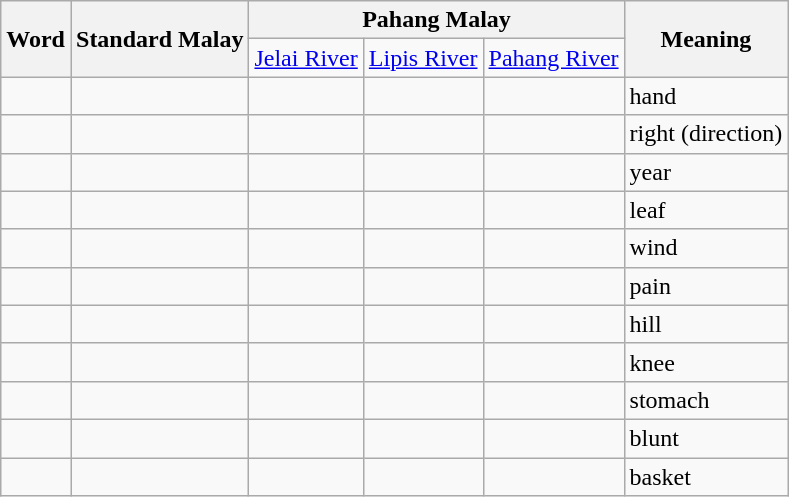<table class="wikitable">
<tr>
<th rowspan="2" style="text-align: center;">Word</th>
<th rowspan="2" style="text-align: center;">Standard Malay</th>
<th colspan="3" style="text-align: center;">Pahang Malay</th>
<th rowspan="2" style="text-align: center;">Meaning</th>
</tr>
<tr>
<td><a href='#'>Jelai River</a></td>
<td><a href='#'>Lipis River</a></td>
<td><a href='#'>Pahang River</a></td>
</tr>
<tr>
<td></td>
<td></td>
<td></td>
<td></td>
<td></td>
<td>hand</td>
</tr>
<tr>
<td></td>
<td></td>
<td></td>
<td></td>
<td></td>
<td>right (direction)</td>
</tr>
<tr>
<td></td>
<td></td>
<td></td>
<td></td>
<td></td>
<td>year</td>
</tr>
<tr>
<td></td>
<td></td>
<td></td>
<td></td>
<td></td>
<td>leaf</td>
</tr>
<tr>
<td></td>
<td></td>
<td></td>
<td></td>
<td></td>
<td>wind</td>
</tr>
<tr>
<td></td>
<td></td>
<td></td>
<td></td>
<td></td>
<td>pain</td>
</tr>
<tr>
<td></td>
<td></td>
<td></td>
<td></td>
<td></td>
<td>hill</td>
</tr>
<tr>
<td></td>
<td></td>
<td></td>
<td></td>
<td></td>
<td>knee</td>
</tr>
<tr>
<td></td>
<td></td>
<td></td>
<td></td>
<td></td>
<td>stomach</td>
</tr>
<tr>
<td></td>
<td></td>
<td></td>
<td></td>
<td></td>
<td>blunt</td>
</tr>
<tr>
<td></td>
<td></td>
<td></td>
<td></td>
<td></td>
<td>basket</td>
</tr>
</table>
